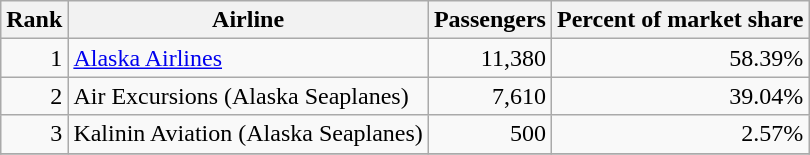<table class="wikitable">
<tr>
<th>Rank</th>
<th>Airline</th>
<th>Passengers</th>
<th>Percent of market share</th>
</tr>
<tr>
<td align=right>1</td>
<td><a href='#'>Alaska Airlines</a></td>
<td align=right>11,380</td>
<td align=right>58.39%</td>
</tr>
<tr>
<td align=right>2</td>
<td>Air Excursions (Alaska Seaplanes)</td>
<td align=right>7,610</td>
<td align=right>39.04%</td>
</tr>
<tr>
<td align=right>3</td>
<td>Kalinin Aviation (Alaska Seaplanes)</td>
<td align=right>500</td>
<td align=right>2.57%</td>
</tr>
<tr>
</tr>
</table>
